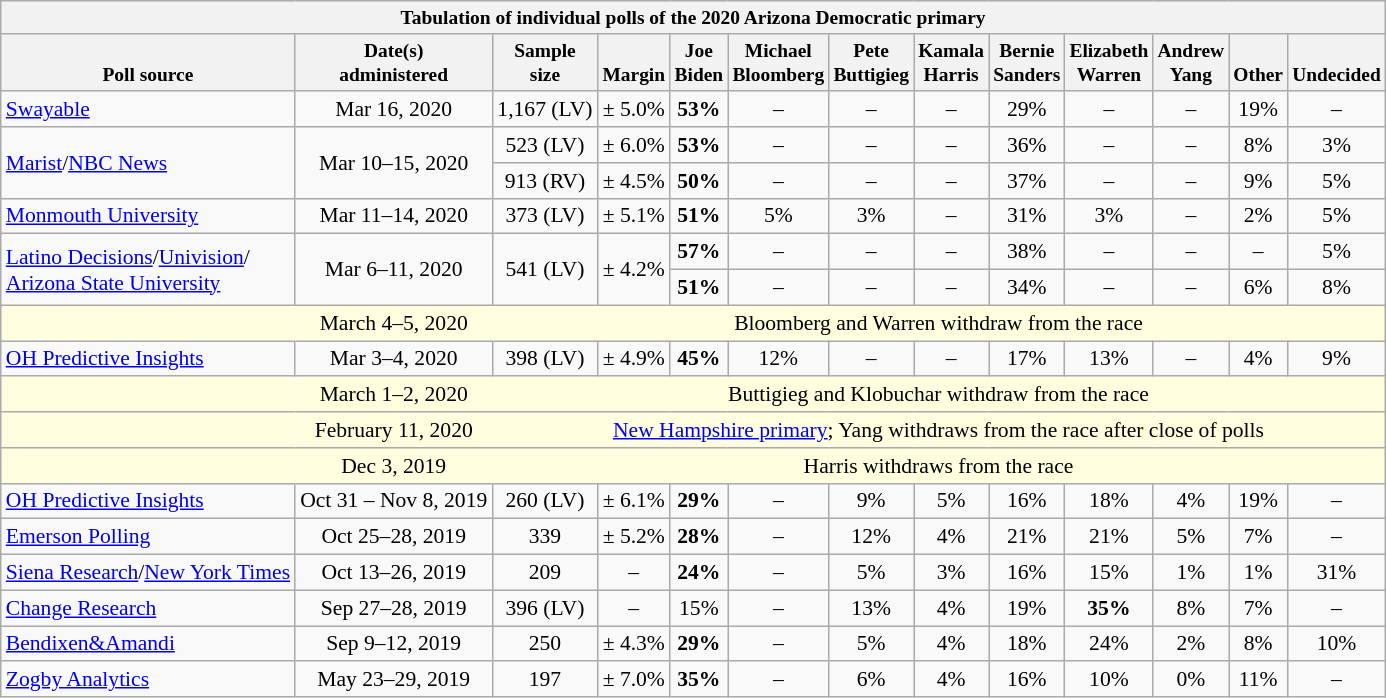<table class="wikitable mw-collapsible mw-collapsed" style="font-size:90%;text-align:center;">
<tr style="vertical-align:bottom; font-size:90%;">
<th colspan="17">Tabulation of individual polls of the 2020 Arizona Democratic primary</th>
</tr>
<tr valign=bottom style="font-size:90%;">
<th>Poll source</th>
<th>Date(s)<br>administered</th>
<th>Sample<br>size</th>
<th>Margin<br></th>
<th>Joe<br>Biden</th>
<th>Michael<br>Bloomberg</th>
<th>Pete<br>Buttigieg</th>
<th>Kamala<br>Harris</th>
<th>Bernie<br>Sanders</th>
<th>Elizabeth<br>Warren</th>
<th>Andrew<br>Yang</th>
<th>Other</th>
<th>Undecided</th>
</tr>
<tr>
<td style="text-align:left;"><a href='#'>Swayable</a></td>
<td>Mar 16, 2020</td>
<td>1,167 (LV)</td>
<td>± 5.0%</td>
<td><strong>53%</strong></td>
<td>–</td>
<td>–</td>
<td>–</td>
<td>29%</td>
<td>–</td>
<td>–</td>
<td>19%</td>
<td>–</td>
</tr>
<tr>
<td rowspan=2 style="text-align:left;"><a href='#'>Marist</a>/<a href='#'>NBC News</a></td>
<td rowspan=2>Mar 10–15, 2020</td>
<td>523 (LV)</td>
<td>± 6.0%</td>
<td><strong>53%</strong></td>
<td>–</td>
<td>–</td>
<td>–</td>
<td>36%</td>
<td>–</td>
<td>–</td>
<td>8%</td>
<td>3%</td>
</tr>
<tr>
<td>913 (RV)</td>
<td>± 4.5%</td>
<td><strong>50%</strong></td>
<td>–</td>
<td>–</td>
<td>–</td>
<td>37%</td>
<td>–</td>
<td>–</td>
<td>9%</td>
<td>5%</td>
</tr>
<tr>
<td style="text-align:left;"><a href='#'>Monmouth University</a></td>
<td>Mar 11–14, 2020</td>
<td>373 (LV)</td>
<td>± 5.1%</td>
<td><strong>51%</strong></td>
<td>5%</td>
<td>3%</td>
<td>–</td>
<td>31%</td>
<td>3%</td>
<td>–</td>
<td>2%</td>
<td>5%</td>
</tr>
<tr>
<td rowspan=2 style="text-align:left;"><a href='#'>Latino Decisions</a>/<a href='#'>Univision</a>/<a href='#'><br>Arizona State University</a></td>
<td rowspan=2>Mar 6–11, 2020</td>
<td rowspan=2>541 (LV)</td>
<td rowspan=2>± 4.2%</td>
<td><strong>57%</strong></td>
<td>–</td>
<td>–</td>
<td>–</td>
<td>38%</td>
<td>–</td>
<td>–</td>
<td>–</td>
<td>5%</td>
</tr>
<tr>
<td><strong>51%</strong></td>
<td>–</td>
<td>–</td>
<td>–</td>
<td>34%</td>
<td>–</td>
<td>–</td>
<td>6%</td>
<td>8%</td>
</tr>
<tr style="background:lightyellow;">
<td style="border-right-style:hidden;"></td>
<td style="border-right-style:hidden;">March 4–5, 2020</td>
<td colspan="11">Bloomberg and Warren withdraw from the race</td>
</tr>
<tr>
<td style="text-align:left;"><a href='#'>OH Predictive Insights</a></td>
<td>Mar 3–4, 2020</td>
<td>398 (LV)</td>
<td>± 4.9%</td>
<td><strong>45%</strong></td>
<td>12%</td>
<td>–</td>
<td>–</td>
<td>17%</td>
<td>13%</td>
<td>–</td>
<td>4%</td>
<td>9%</td>
</tr>
<tr style="background:lightyellow;">
<td style="border-right-style:hidden;"></td>
<td style="border-right-style:hidden;">March 1–2, 2020</td>
<td colspan="11">Buttigieg and Klobuchar withdraw from the race</td>
</tr>
<tr style="background:lightyellow;">
<td style="border-right-style:hidden;"></td>
<td style="border-right-style:hidden;">February 11, 2020</td>
<td colspan="11"><a href='#'>New Hampshire primary</a>; Yang withdraws from the race after close of polls</td>
</tr>
<tr style="background:lightyellow;">
<td style="border-right-style:hidden;"></td>
<td style="border-right-style:hidden;">Dec 3, 2019</td>
<td colspan="11">Harris withdraws from the race</td>
</tr>
<tr>
<td style="text-align:left;"><a href='#'>OH Predictive Insights</a></td>
<td>Oct 31 – Nov 8, 2019</td>
<td>260 (LV)</td>
<td>± 6.1%</td>
<td><strong>29%</strong></td>
<td>–</td>
<td>9%</td>
<td>5%</td>
<td>16%</td>
<td>18%</td>
<td>4%</td>
<td>19%</td>
<td>–</td>
</tr>
<tr>
<td style="text-align:left;"><a href='#'>Emerson Polling</a></td>
<td>Oct 25–28, 2019</td>
<td>339</td>
<td>± 5.2%</td>
<td><strong>28%</strong></td>
<td>–</td>
<td>12%</td>
<td>4%</td>
<td>21%</td>
<td>21%</td>
<td>5%</td>
<td>7%</td>
<td>–</td>
</tr>
<tr>
<td style="text-align:left;"><a href='#'>Siena Research</a>/<a href='#'>New York Times</a></td>
<td>Oct 13–26, 2019</td>
<td>209</td>
<td>–</td>
<td><strong>24%</strong></td>
<td>–</td>
<td>5%</td>
<td>3%</td>
<td>16%</td>
<td>15%</td>
<td>1%</td>
<td>1%</td>
<td>31%</td>
</tr>
<tr>
<td style="text-align:left;"><a href='#'>Change Research</a></td>
<td>Sep 27–28, 2019</td>
<td>396 (LV)</td>
<td>–</td>
<td>15%</td>
<td>–</td>
<td>13%</td>
<td>4%</td>
<td>19%</td>
<td><strong>35%</strong></td>
<td>8%</td>
<td>7%</td>
<td>–</td>
</tr>
<tr>
<td style="text-align:left;"><a href='#'>Bendixen&Amandi</a></td>
<td>Sep 9–12, 2019</td>
<td>250</td>
<td>± 4.3%</td>
<td><strong>29%</strong></td>
<td>–</td>
<td>5%</td>
<td>4%</td>
<td>18%</td>
<td>24%</td>
<td>2%</td>
<td>8%</td>
<td>10%</td>
</tr>
<tr>
<td style="text-align:left;"><a href='#'>Zogby Analytics</a></td>
<td>May 23–29, 2019</td>
<td>197</td>
<td>± 7.0%</td>
<td><strong>35%</strong></td>
<td>–</td>
<td>6%</td>
<td>4%</td>
<td>16%</td>
<td>10%</td>
<td>0%</td>
<td>11%</td>
<td>–</td>
</tr>
</table>
